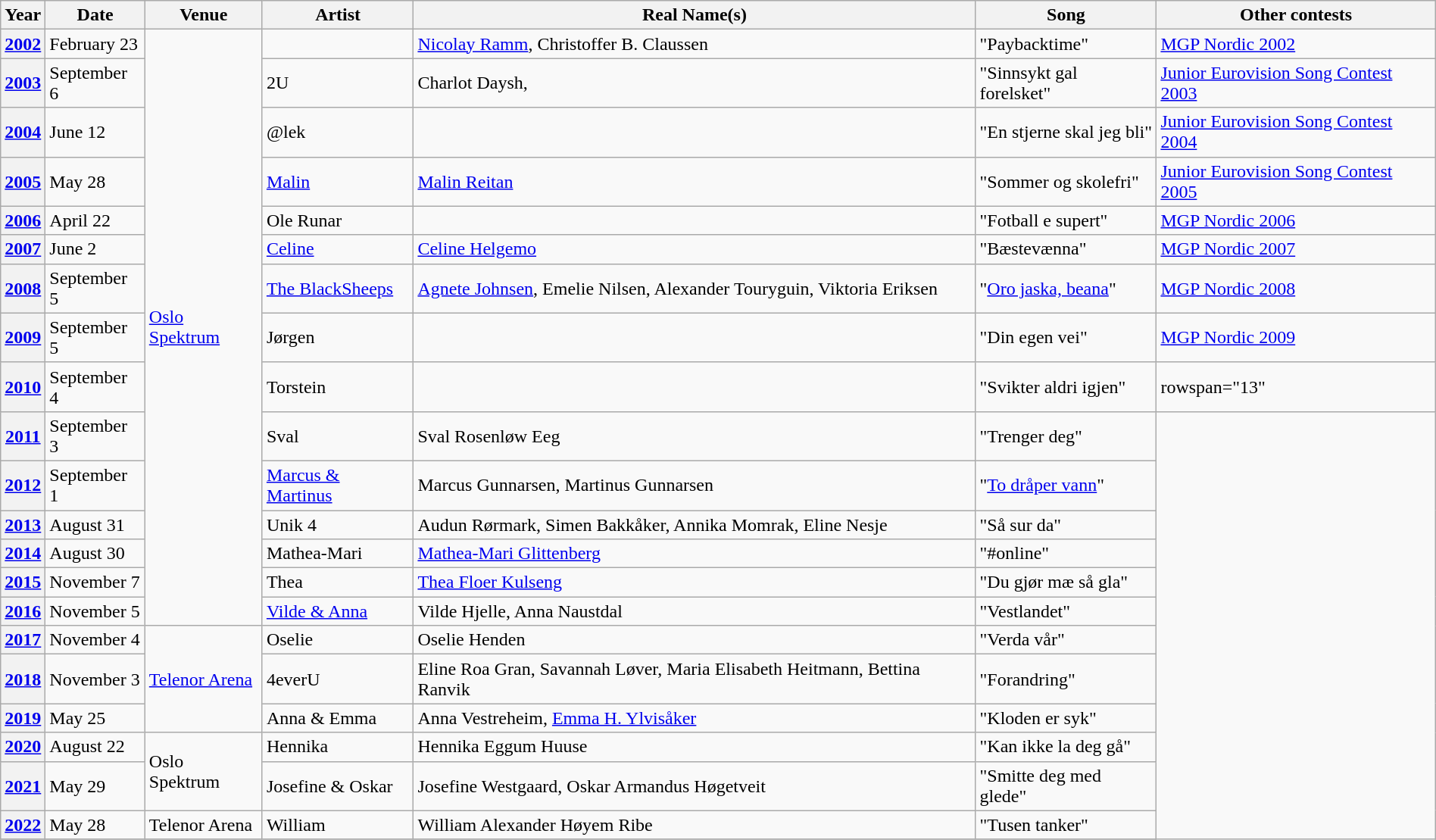<table class="sortable wikitable" style="margin: 1em auto 1em auto" style="font-size:95%;">
<tr>
<th scope="col">Year</th>
<th scope="col">Date</th>
<th scope="col">Venue</th>
<th scope="col">Artist</th>
<th scope="col">Real Name(s)</th>
<th scope="col">Song </th>
<th scope="col">Other contests</th>
</tr>
<tr>
<th scope="row"><a href='#'>2002</a></th>
<td>February 23</td>
<td rowspan="15"><a href='#'>Oslo Spektrum</a></td>
<td></td>
<td><a href='#'>Nicolay Ramm</a>, Christoffer B. Claussen</td>
<td>"Paybacktime"</td>
<td><a href='#'>MGP Nordic 2002</a></td>
</tr>
<tr>
<th scope="row"><a href='#'>2003</a></th>
<td>September 6</td>
<td>2U</td>
<td>Charlot Daysh, </td>
<td>"Sinnsykt gal forelsket" </td>
<td><a href='#'>Junior Eurovision Song Contest 2003</a></td>
</tr>
<tr>
<th scope="row"><a href='#'>2004</a></th>
<td>June 12</td>
<td>@lek</td>
<td></td>
<td>"En stjerne skal jeg bli" </td>
<td><a href='#'>Junior Eurovision Song Contest 2004</a></td>
</tr>
<tr>
<th scope="row"><a href='#'>2005</a></th>
<td>May 28</td>
<td><a href='#'>Malin</a></td>
<td><a href='#'>Malin Reitan</a></td>
<td>"Sommer og skolefri" </td>
<td><a href='#'>Junior Eurovision Song Contest 2005</a></td>
</tr>
<tr>
<th scope="row"><a href='#'>2006</a></th>
<td>April 22</td>
<td>Ole Runar</td>
<td></td>
<td>"Fotball e supert" </td>
<td><a href='#'>MGP Nordic 2006</a></td>
</tr>
<tr>
<th scope="row"><a href='#'>2007</a></th>
<td>June 2</td>
<td><a href='#'>Celine</a></td>
<td><a href='#'>Celine Helgemo</a></td>
<td>"Bæstevænna" </td>
<td><a href='#'>MGP Nordic 2007</a></td>
</tr>
<tr>
<th scope="row"><a href='#'>2008</a></th>
<td>September 5</td>
<td><a href='#'>The BlackSheeps</a></td>
<td><a href='#'>Agnete Johnsen</a>, Emelie Nilsen, Alexander Touryguin, Viktoria Eriksen</td>
<td>"<a href='#'>Oro jaska, beana</a>" </td>
<td><a href='#'>MGP Nordic 2008</a></td>
</tr>
<tr>
<th scope="row"><a href='#'>2009</a></th>
<td>September 5</td>
<td>Jørgen</td>
<td></td>
<td>"Din egen vei" </td>
<td><a href='#'>MGP Nordic 2009</a></td>
</tr>
<tr>
<th scope="row"><a href='#'>2010</a></th>
<td>September 4</td>
<td>Torstein</td>
<td></td>
<td>"Svikter aldri igjen" </td>
<td>rowspan="13" </td>
</tr>
<tr>
<th scope="row"><a href='#'>2011</a></th>
<td>September 3</td>
<td>Sval</td>
<td>Sval Rosenløw Eeg</td>
<td>"Trenger deg" </td>
</tr>
<tr>
<th scope="row"><a href='#'>2012</a></th>
<td>September 1</td>
<td><a href='#'>Marcus & Martinus</a></td>
<td>Marcus Gunnarsen, Martinus Gunnarsen</td>
<td>"<a href='#'>To dråper vann</a>" </td>
</tr>
<tr>
<th scope="row"><a href='#'>2013</a></th>
<td>August 31</td>
<td>Unik 4</td>
<td>Audun Rørmark, Simen Bakkåker, Annika Momrak, Eline Nesje</td>
<td>"Så sur da" </td>
</tr>
<tr>
<th scope="row"><a href='#'>2014</a></th>
<td>August 30</td>
<td>Mathea-Mari</td>
<td><a href='#'>Mathea-Mari Glittenberg</a></td>
<td>"#online"</td>
</tr>
<tr>
<th scope="row"><a href='#'>2015</a></th>
<td>November 7</td>
<td>Thea</td>
<td><a href='#'>Thea Floer Kulseng</a></td>
<td>"Du gjør mæ så gla" </td>
</tr>
<tr>
<th scope="row"><a href='#'>2016</a></th>
<td>November 5</td>
<td><a href='#'>Vilde & Anna</a></td>
<td>Vilde Hjelle, Anna Naustdal</td>
<td>"Vestlandet" </td>
</tr>
<tr>
<th scope="row"><a href='#'>2017</a></th>
<td>November 4</td>
<td rowspan="3"><a href='#'>Telenor Arena</a></td>
<td>Oselie</td>
<td>Oselie Henden</td>
<td>"Verda vår" </td>
</tr>
<tr>
<th scope="row"><a href='#'>2018</a></th>
<td>November 3</td>
<td>4everU</td>
<td>Eline Roa Gran, Savannah Løver, Maria Elisabeth Heitmann, Bettina Ranvik</td>
<td>"Forandring" </td>
</tr>
<tr>
<th scope="row"><a href='#'>2019</a></th>
<td>May 25</td>
<td>Anna & Emma</td>
<td>Anna Vestreheim, <a href='#'>Emma H. Ylvisåker</a></td>
<td>"Kloden er syk" </td>
</tr>
<tr>
<th scope="row"><a href='#'>2020</a></th>
<td>August 22</td>
<td rowspan="2">Oslo Spektrum</td>
<td>Hennika</td>
<td>Hennika Eggum Huuse</td>
<td>"Kan ikke la deg gå" </td>
</tr>
<tr>
<th scope="row"><a href='#'>2021</a></th>
<td>May 29</td>
<td>Josefine & Oskar</td>
<td>Josefine Westgaard, Oskar Armandus Høgetveit</td>
<td>"Smitte deg med glede" </td>
</tr>
<tr>
<th scope="row"><a href='#'>2022</a></th>
<td>May 28</td>
<td>Telenor Arena</td>
<td>William</td>
<td>William Alexander Høyem Ribe</td>
<td>"Tusen tanker" </td>
</tr>
<tr>
</tr>
</table>
